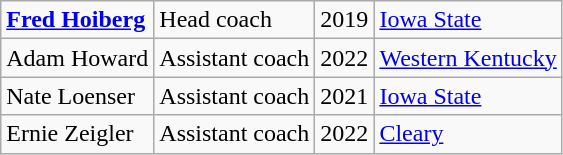<table class=wikitable>
<tr>
<td><strong><a href='#'>Fred Hoiberg</a></strong></td>
<td>Head coach</td>
<td>2019</td>
<td><a href='#'>Iowa State</a></td>
</tr>
<tr>
<td>Adam Howard</td>
<td>Assistant coach</td>
<td>2022</td>
<td><a href='#'>Western Kentucky</a></td>
</tr>
<tr>
<td>Nate Loenser</td>
<td>Assistant coach</td>
<td>2021</td>
<td><a href='#'>Iowa State</a></td>
</tr>
<tr>
<td>Ernie Zeigler</td>
<td>Assistant coach</td>
<td>2022</td>
<td><a href='#'>Cleary</a></td>
</tr>
</table>
